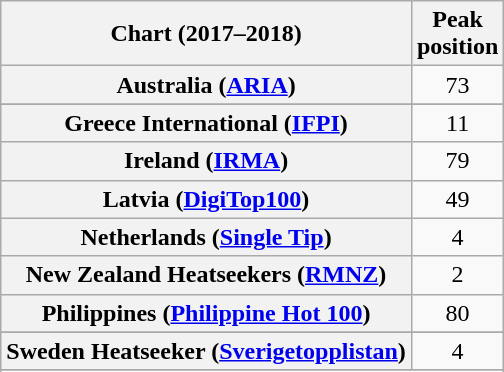<table class="wikitable sortable plainrowheaders" style="text-align:center">
<tr>
<th scope="col">Chart (2017–2018)</th>
<th scope="col">Peak<br>position</th>
</tr>
<tr>
<th scope="row">Australia (<a href='#'>ARIA</a>)</th>
<td>73</td>
</tr>
<tr>
</tr>
<tr>
</tr>
<tr>
</tr>
<tr>
</tr>
<tr>
<th scope="row">Greece International (<a href='#'>IFPI</a>)</th>
<td>11</td>
</tr>
<tr>
<th scope="row">Ireland (<a href='#'>IRMA</a>)</th>
<td>79</td>
</tr>
<tr>
<th scope="row">Latvia (<a href='#'>DigiTop100</a>)</th>
<td>49</td>
</tr>
<tr>
<th scope="row">Netherlands (<a href='#'>Single Tip</a>)</th>
<td>4</td>
</tr>
<tr>
<th scope="row">New Zealand Heatseekers (<a href='#'>RMNZ</a>)</th>
<td>2</td>
</tr>
<tr>
<th scope="row">Philippines (<a href='#'>Philippine Hot 100</a>)</th>
<td>80</td>
</tr>
<tr>
</tr>
<tr>
</tr>
<tr>
<th scope="row">Sweden Heatseeker (<a href='#'>Sverigetopplistan</a>)</th>
<td>4</td>
</tr>
<tr>
</tr>
<tr>
</tr>
<tr>
</tr>
<tr>
</tr>
<tr>
</tr>
<tr>
</tr>
</table>
